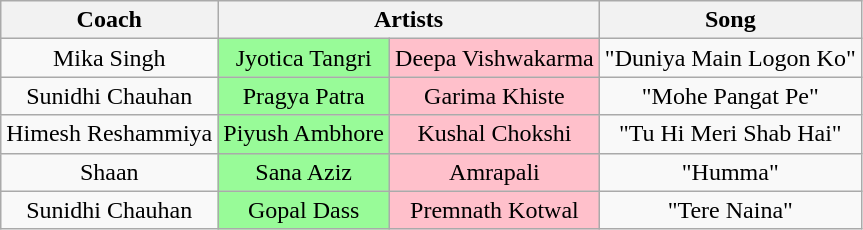<table class="wikitable sortable" style="text-align: center; width: auto;">
<tr>
<th>Coach</th>
<th colspan="2">Artists</th>
<th>Song</th>
</tr>
<tr>
<td>Mika Singh</td>
<td style="background:palegreen">Jyotica Tangri</td>
<td style="background:pink">Deepa Vishwakarma</td>
<td>"Duniya Main Logon Ko"</td>
</tr>
<tr>
<td>Sunidhi Chauhan</td>
<td style="background:palegreen">Pragya Patra</td>
<td style="background:pink">Garima Khiste</td>
<td>"Mohe Pangat Pe"</td>
</tr>
<tr>
<td>Himesh Reshammiya</td>
<td style="background:palegreen">Piyush Ambhore</td>
<td style="background:pink">Kushal Chokshi</td>
<td>"Tu Hi Meri Shab Hai"</td>
</tr>
<tr>
<td>Shaan</td>
<td style="background:palegreen">Sana Aziz</td>
<td style="background:pink">Amrapali</td>
<td>"Humma"</td>
</tr>
<tr>
<td>Sunidhi Chauhan</td>
<td style="background:palegreen">Gopal Dass</td>
<td style="background:pink">Premnath Kotwal</td>
<td>"Tere Naina"</td>
</tr>
</table>
